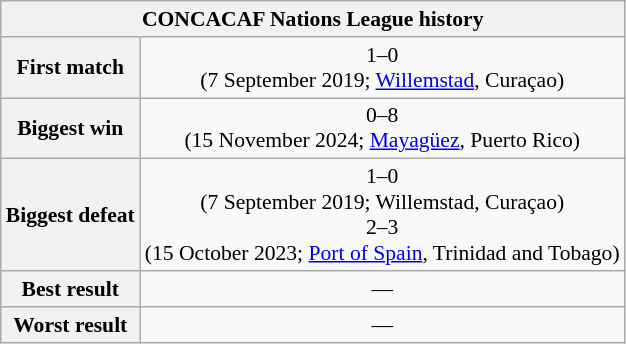<table class="wikitable collapsible collapsed" style="text-align: center;font-size:90%;">
<tr>
<th colspan=2>CONCACAF Nations League history</th>
</tr>
<tr>
<th>First match</th>
<td> 1–0 <br> (7 September 2019; <a href='#'>Willemstad</a>, Curaçao)</td>
</tr>
<tr>
<th>Biggest win</th>
<td> 0–8 <br> (15 November 2024; <a href='#'>Mayagüez</a>, Puerto Rico)</td>
</tr>
<tr>
<th>Biggest defeat</th>
<td> 1–0 <br> (7 September 2019; Willemstad, Curaçao)<br> 2–3 <br>(15 October 2023; <a href='#'>Port of Spain</a>, Trinidad and Tobago)</td>
</tr>
<tr>
<th>Best result</th>
<td>—</td>
</tr>
<tr>
<th>Worst result</th>
<td>—</td>
</tr>
</table>
